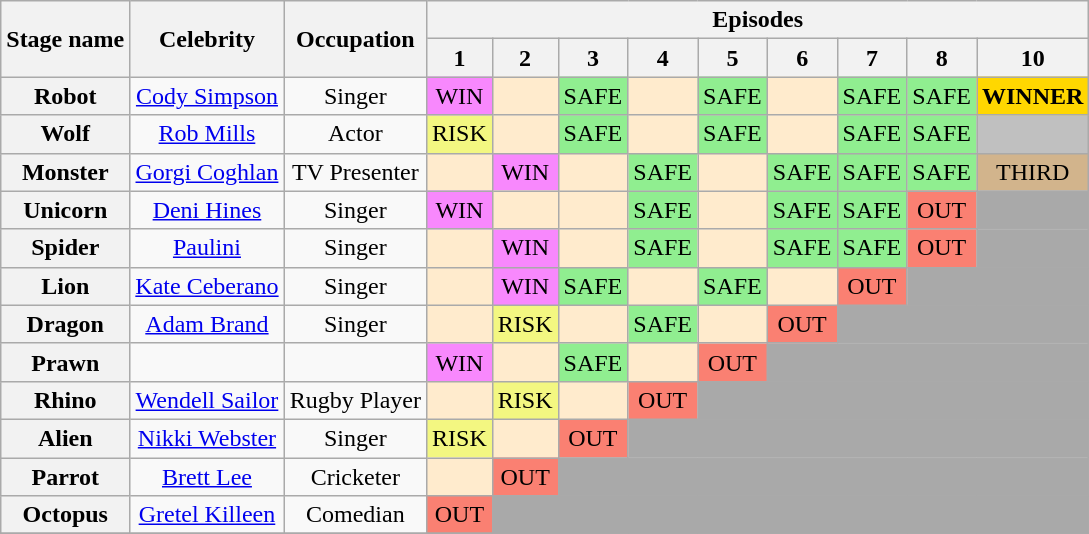<table class="wikitable" style="text-align:center; ">
<tr>
<th rowspan=2>Stage name</th>
<th rowspan=2>Celebrity</th>
<th rowspan=2>Occupation</th>
<th colspan="9">Episodes</th>
</tr>
<tr>
<th textalign=centre>1</th>
<th>2</th>
<th>3</th>
<th>4</th>
<th>5</th>
<th>6</th>
<th>7</th>
<th>8</th>
<th>10</th>
</tr>
<tr>
<th>Robot</th>
<td><a href='#'>Cody Simpson</a></td>
<td>Singer</td>
<td bgcolor="#F888FD">WIN</td>
<td bgcolor="#FFEBCD"></td>
<td bgcolor=lightgreen>SAFE</td>
<td bgcolor="#FFEBCD"></td>
<td bgcolor=lightgreen>SAFE</td>
<td bgcolor="#FFEBCD"></td>
<td bgcolor=lightgreen>SAFE</td>
<td bgcolor=lightgreen>SAFE</td>
<td bgcolor=gold><strong>WINNER</strong></td>
</tr>
<tr>
<th>Wolf</th>
<td><a href='#'>Rob Mills</a></td>
<td>Actor</td>
<td bgcolor="#F3F781">RISK</td>
<td bgcolor="#FFEBCD"></td>
<td bgcolor=lightgreen>SAFE</td>
<td bgcolor="#FFEBCD"></td>
<td bgcolor=lightgreen>SAFE</td>
<td bgcolor="#FFEBCD"></td>
<td bgcolor=lightgreen>SAFE</td>
<td bgcolor=lightgreen>SAFE</td>
<td bgcolor=silver></td>
</tr>
<tr>
<th>Monster</th>
<td><a href='#'>Gorgi Coghlan</a></td>
<td>TV Presenter</td>
<td bgcolor="#FFEBCD"></td>
<td bgcolor=#F888FD>WIN</td>
<td bgcolor="#FFEBCD"></td>
<td bgcolor=lightgreen>SAFE</td>
<td bgcolor="#FFEBCD"></td>
<td bgcolor=lightgreen>SAFE</td>
<td bgcolor=lightgreen>SAFE</td>
<td bgcolor=lightgreen>SAFE</td>
<td bgcolor=tan>THIRD</td>
</tr>
<tr>
<th>Unicorn</th>
<td><a href='#'>Deni Hines</a></td>
<td>Singer</td>
<td bgcolor=#F888FD>WIN</td>
<td bgcolor="#FFEBCD"></td>
<td bgcolor="#FFEBCD"></td>
<td bgcolor=lightgreen>SAFE</td>
<td bgcolor="#FFEBCD"></td>
<td bgcolor=lightgreen>SAFE</td>
<td bgcolor=lightgreen>SAFE</td>
<td bgcolor=salmon>OUT</td>
<td bgcolor=darkgrey colspan="1"></td>
</tr>
<tr>
<th>Spider</th>
<td><a href='#'>Paulini</a></td>
<td>Singer</td>
<td bgcolor="#FFEBCD"></td>
<td bgcolor=#F888FD>WIN</td>
<td bgcolor="#FFEBCD"></td>
<td bgcolor=lightgreen>SAFE</td>
<td bgcolor="#FFEBCD"></td>
<td bgcolor=lightgreen>SAFE</td>
<td bgcolor=lightgreen>SAFE</td>
<td bgcolor=salmon>OUT</td>
<td bgcolor=darkgrey colspan="1"></td>
</tr>
<tr>
<th>Lion</th>
<td><a href='#'>Kate Ceberano</a></td>
<td>Singer</td>
<td bgcolor="#FFEBCD"></td>
<td bgcolor="#F888FD">WIN</td>
<td bgcolor=lightgreen>SAFE</td>
<td bgcolor="#FFEBCD"></td>
<td bgcolor=lightgreen>SAFE</td>
<td bgcolor="#FFEBCD"></td>
<td bgcolor=salmon>OUT</td>
<td bgcolor=darkgrey colspan="2"></td>
</tr>
<tr>
<th>Dragon</th>
<td><a href='#'>Adam Brand</a></td>
<td>Singer</td>
<td bgcolor="#FFEBCD"></td>
<td bgcolor="#F3F781">RISK</td>
<td bgcolor="#FFEBCD"></td>
<td bgcolor=lightgreen>SAFE</td>
<td bgcolor="#FFEBCD"></td>
<td bgcolor=salmon>OUT</td>
<td bgcolor=darkgrey colspan="3"></td>
</tr>
<tr>
<th>Prawn</th>
<td></td>
<td></td>
<td bgcolor="#F888FD">WIN</td>
<td bgcolor="#FFEBCD"></td>
<td bgcolor=lightgreen>SAFE</td>
<td bgcolor="#FFEBCD"></td>
<td bgcolor=salmon>OUT</td>
<td bgcolor=darkgrey colspan="4"></td>
</tr>
<tr>
<th>Rhino</th>
<td><a href='#'>Wendell Sailor</a></td>
<td>Rugby Player</td>
<td bgcolor="#FFEBCD"></td>
<td bgcolor="#F3F781">RISK</td>
<td bgcolor="#FFEBCD"></td>
<td bgcolor=salmon>OUT</td>
<td bgcolor=darkgrey colspan="5"></td>
</tr>
<tr>
<th>Alien</th>
<td><a href='#'>Nikki Webster</a></td>
<td>Singer</td>
<td bgcolor="#F3F781">RISK</td>
<td bgcolor="#FFEBCD"></td>
<td bgcolor=salmon>OUT</td>
<td bgcolor=darkgrey colspan="6"></td>
</tr>
<tr>
<th>Parrot</th>
<td><a href='#'>Brett Lee</a></td>
<td>Cricketer</td>
<td bgcolor="#FFEBCD"></td>
<td bgcolor=salmon>OUT</td>
<td bgcolor=darkgrey colspan="7"></td>
</tr>
<tr>
<th>Octopus</th>
<td><a href='#'>Gretel Killeen</a></td>
<td>Comedian</td>
<td bgcolor=salmon>OUT</td>
<td bgcolor="darkgrey" colspan="8"></td>
</tr>
<tr>
</tr>
</table>
